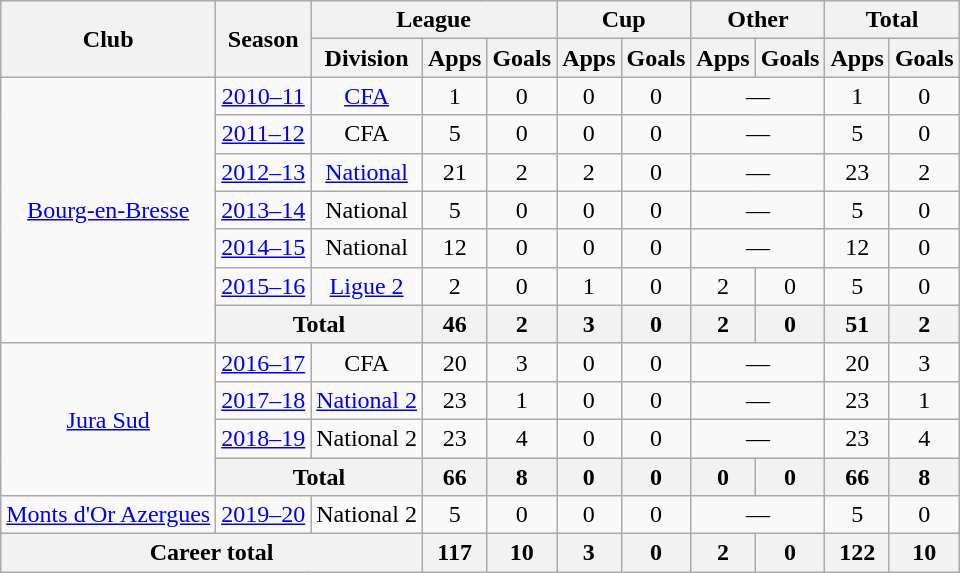<table class="wikitable" style="text-align: center">
<tr>
<th rowspan="2">Club</th>
<th rowspan="2">Season</th>
<th colspan="3">League</th>
<th colspan="2">Cup</th>
<th colspan="2">Other</th>
<th colspan="2">Total</th>
</tr>
<tr>
<th>Division</th>
<th>Apps</th>
<th>Goals</th>
<th>Apps</th>
<th>Goals</th>
<th>Apps</th>
<th>Goals</th>
<th>Apps</th>
<th>Goals</th>
</tr>
<tr>
<td rowspan="7"><a href='#'>Bourg-en-Bresse</a></td>
<td><a href='#'>2010–11</a></td>
<td><a href='#'>CFA</a></td>
<td>1</td>
<td>0</td>
<td>0</td>
<td>0</td>
<td colspan="2">—</td>
<td>1</td>
<td>0</td>
</tr>
<tr>
<td><a href='#'>2011–12</a></td>
<td>CFA</td>
<td>5</td>
<td>0</td>
<td>0</td>
<td>0</td>
<td colspan="2">—</td>
<td>5</td>
<td>0</td>
</tr>
<tr>
<td><a href='#'>2012–13</a></td>
<td><a href='#'>National</a></td>
<td>21</td>
<td>2</td>
<td>2</td>
<td>0</td>
<td colspan="2">—</td>
<td>23</td>
<td>2</td>
</tr>
<tr>
<td><a href='#'>2013–14</a></td>
<td>National</td>
<td>5</td>
<td>0</td>
<td>0</td>
<td>0</td>
<td colspan="2">—</td>
<td>5</td>
<td>0</td>
</tr>
<tr>
<td><a href='#'>2014–15</a></td>
<td>National</td>
<td>12</td>
<td>0</td>
<td>0</td>
<td>0</td>
<td colspan="2">—</td>
<td>12</td>
<td>0</td>
</tr>
<tr>
<td><a href='#'>2015–16</a></td>
<td><a href='#'>Ligue 2</a></td>
<td>2</td>
<td>0</td>
<td>1</td>
<td>0</td>
<td>2</td>
<td>0</td>
<td>5</td>
<td>0</td>
</tr>
<tr>
<th colspan="2">Total</th>
<th>46</th>
<th>2</th>
<th>3</th>
<th>0</th>
<th>2</th>
<th>0</th>
<th>51</th>
<th>2</th>
</tr>
<tr>
<td rowspan="4"><a href='#'>Jura Sud</a></td>
<td><a href='#'>2016–17</a></td>
<td>CFA</td>
<td>20</td>
<td>3</td>
<td>0</td>
<td>0</td>
<td colspan="2">—</td>
<td>20</td>
<td>3</td>
</tr>
<tr>
<td><a href='#'>2017–18</a></td>
<td><a href='#'>National 2</a></td>
<td>23</td>
<td>1</td>
<td>0</td>
<td>0</td>
<td colspan="2">—</td>
<td>23</td>
<td>1</td>
</tr>
<tr>
<td><a href='#'>2018–19</a></td>
<td>National 2</td>
<td>23</td>
<td>4</td>
<td>0</td>
<td>0</td>
<td colspan="2">—</td>
<td>23</td>
<td>4</td>
</tr>
<tr>
<th colspan="2">Total</th>
<th>66</th>
<th>8</th>
<th>0</th>
<th>0</th>
<th>0</th>
<th>0</th>
<th>66</th>
<th>8</th>
</tr>
<tr>
<td><a href='#'>Monts d'Or Azergues</a></td>
<td><a href='#'>2019–20</a></td>
<td>National 2</td>
<td>5</td>
<td>0</td>
<td>0</td>
<td>0</td>
<td colspan="2">—</td>
<td>5</td>
<td>0</td>
</tr>
<tr>
<th colspan="3">Career total</th>
<th>117</th>
<th>10</th>
<th>3</th>
<th>0</th>
<th>2</th>
<th>0</th>
<th>122</th>
<th>10</th>
</tr>
</table>
